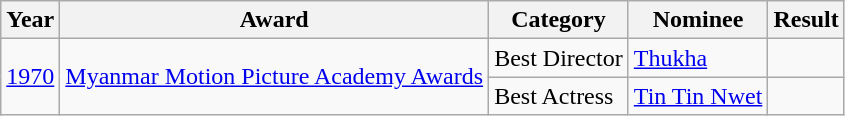<table class="wikitable">
<tr>
<th>Year</th>
<th>Award</th>
<th>Category</th>
<th>Nominee</th>
<th>Result</th>
</tr>
<tr>
<td scope="row" rowspan="2"><a href='#'>1970</a></td>
<td scope="row" rowspan="2"><a href='#'>Myanmar Motion Picture Academy Awards</a></td>
<td>Best Director</td>
<td><a href='#'>Thukha</a></td>
<td></td>
</tr>
<tr>
<td>Best Actress</td>
<td><a href='#'>Tin Tin Nwet</a></td>
<td></td>
</tr>
</table>
